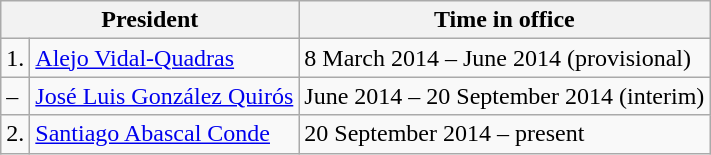<table class="wikitable">
<tr>
<th colspan="2">President</th>
<th>Time in office</th>
</tr>
<tr>
<td>1.</td>
<td><a href='#'>Alejo Vidal-Quadras</a></td>
<td>8 March 2014 – June 2014 (provisional)</td>
</tr>
<tr>
<td>–</td>
<td><a href='#'>José Luis González Quirós</a></td>
<td>June 2014 – 20 September 2014 (interim)</td>
</tr>
<tr>
<td>2.</td>
<td><a href='#'>Santiago Abascal Conde</a></td>
<td>20 September 2014 – present</td>
</tr>
</table>
